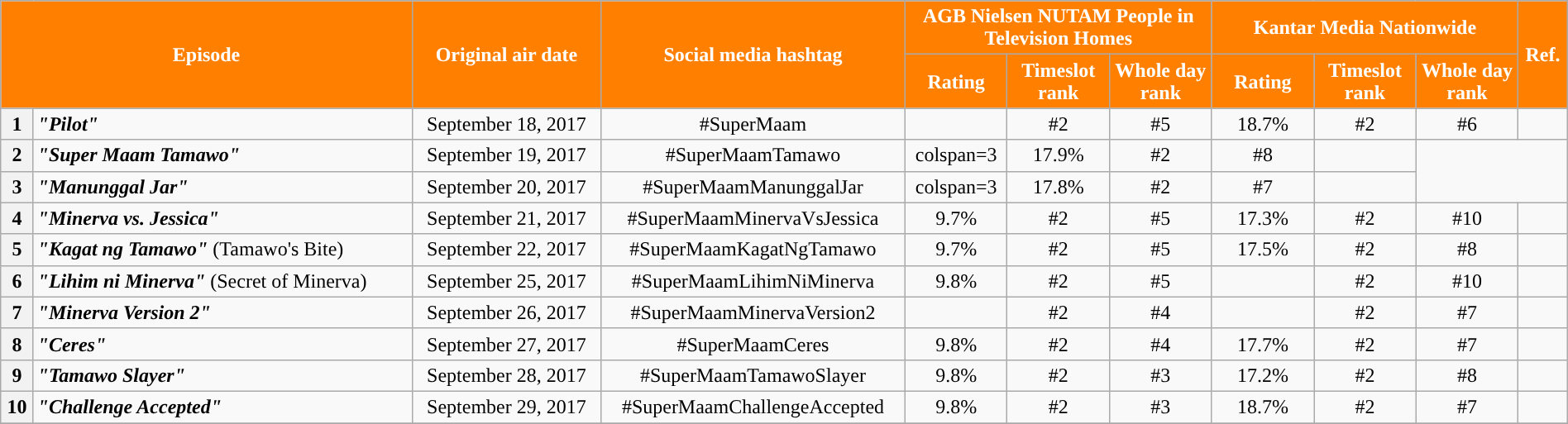<table class="wikitable" style="text-align:center; font-size:100%; line-height:18px;" width="100%">
<tr>
<th style="background-color:#ff8000; color:#ffffff;" colspan="2" rowspan="2">Episode</th>
<th style="background-color:#ff8000; color:white" rowspan="2">Original air date</th>
<th style="background-color:#ff8000; color:white" rowspan="2">Social media hashtag</th>
<th style="background-color:#ff8000; color:#ffffff;" colspan="3">AGB Nielsen NUTAM People in Television Homes</th>
<th style="background-color:#ff8000; color:#ffffff;" colspan="3">Kantar Media Nationwide</th>
<th style="background-color:#ff8000; color:#ffffff;" rowspan="2">Ref.</th>
</tr>
<tr>
<th style="background-color:#ff8000; width:75px; color:#ffffff;">Rating</th>
<th style="background-color:#ff8000; width:75px; color:#ffffff;">Timeslot<br>rank</th>
<th style="background-color:#ff8000; width:75px; color:#ffffff;">Whole day<br>rank</th>
<th style="background-color:#ff8000; width:75px; color:#ffffff;">Rating</th>
<th style="background-color:#ff8000; width:75px; color:#ffffff;">Timeslot<br>rank</th>
<th style="background-color:#ff8000; width:75px; color:#ffffff;">Whole day<br>rank</th>
</tr>
<tr>
<th>1</th>
<td style="text-align: left;"><strong><em>"Pilot"</em></strong></td>
<td>September 18, 2017</td>
<td>#SuperMaam</td>
<td></td>
<td>#2</td>
<td>#5</td>
<td>18.7%</td>
<td>#2</td>
<td>#6</td>
<td></td>
</tr>
<tr>
<th>2</th>
<td style="text-align: left;"><strong><em>"Super Maam Tamawo"</em></strong></td>
<td>September 19, 2017</td>
<td>#SuperMaamTamawo</td>
<td>colspan=3 </td>
<td>17.9%</td>
<td>#2</td>
<td>#8</td>
<td></td>
</tr>
<tr>
<th>3</th>
<td style="text-align: left;"><strong><em>"Manunggal Jar"</em></strong></td>
<td>September 20, 2017</td>
<td>#SuperMaamManunggalJar</td>
<td>colspan=3 </td>
<td>17.8%</td>
<td>#2</td>
<td>#7</td>
<td></td>
</tr>
<tr>
<th>4</th>
<td style="text-align: left;"><strong><em>"Minerva vs. Jessica"</em></strong></td>
<td>September 21, 2017</td>
<td>#SuperMaamMinervaVsJessica</td>
<td>9.7%</td>
<td>#2</td>
<td>#5</td>
<td>17.3%</td>
<td>#2</td>
<td>#10</td>
<td></td>
</tr>
<tr>
<th>5</th>
<td style="text-align: left;"><strong><em>"Kagat ng Tamawo"</em></strong> (Tamawo's Bite)</td>
<td>September 22, 2017</td>
<td>#SuperMaamKagatNgTamawo</td>
<td>9.7%</td>
<td>#2</td>
<td>#5</td>
<td>17.5%</td>
<td>#2</td>
<td>#8</td>
<td></td>
</tr>
<tr>
<th>6</th>
<td style="text-align: left;"><strong><em>"Lihim ni Minerva"</em></strong> (Secret of Minerva)</td>
<td>September 25, 2017</td>
<td>#SuperMaamLihimNiMinerva</td>
<td>9.8%</td>
<td>#2</td>
<td>#5</td>
<td></td>
<td>#2</td>
<td>#10</td>
<td></td>
</tr>
<tr>
<th>7</th>
<td style="text-align: left;"><strong><em>"Minerva Version 2"</em></strong></td>
<td>September 26, 2017</td>
<td>#SuperMaamMinervaVersion2</td>
<td></td>
<td>#2</td>
<td>#4</td>
<td></td>
<td>#2</td>
<td>#7</td>
<td></td>
</tr>
<tr>
<th>8</th>
<td style="text-align: left;"><strong><em>"Ceres"</em></strong></td>
<td>September 27, 2017</td>
<td>#SuperMaamCeres</td>
<td>9.8%</td>
<td>#2</td>
<td>#4</td>
<td>17.7%</td>
<td>#2</td>
<td>#7</td>
<td></td>
</tr>
<tr>
<th>9</th>
<td style="text-align: left;"><strong><em>"Tamawo Slayer"</em></strong></td>
<td>September 28, 2017</td>
<td>#SuperMaamTamawoSlayer</td>
<td>9.8%</td>
<td>#2</td>
<td>#3</td>
<td>17.2%</td>
<td>#2</td>
<td>#8</td>
<td></td>
</tr>
<tr>
<th>10</th>
<td style="text-align: left;"><strong><em>"Challenge Accepted"</em></strong></td>
<td>September 29, 2017</td>
<td>#SuperMaamChallengeAccepted</td>
<td>9.8%</td>
<td>#2</td>
<td>#3</td>
<td>18.7%</td>
<td>#2</td>
<td>#7</td>
<td></td>
</tr>
<tr>
</tr>
</table>
